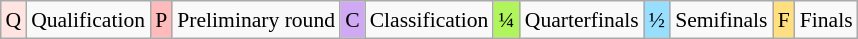<table class="wikitable" style="margin:0.5em auto; font-size:90%; line-height:1.25em; text-align:center;">
<tr>
<td bgcolor="#FFE4E1" align=center>Q</td>
<td>Qualification</td>
<td bgcolor="#FFBBBB" align=center>P</td>
<td>Preliminary round</td>
<td bgcolor="#D0A9F5" align=center>C</td>
<td>Classification</td>
<td bgcolor="#AFF55B" align=center>¼</td>
<td>Quarterfinals</td>
<td bgcolor="#97DEFF" align=center>½</td>
<td>Semifinals</td>
<td bgcolor="#FFDF80" align=center>F</td>
<td>Finals</td>
</tr>
</table>
